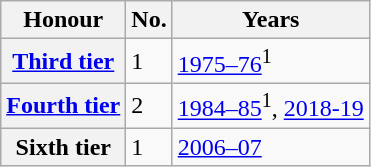<table class="wikitable plainrowheaders">
<tr>
<th scope=col>Honour</th>
<th scope=col>No.</th>
<th scope=col>Years</th>
</tr>
<tr>
<th scope=row><a href='#'>Third tier</a></th>
<td>1</td>
<td><a href='#'>1975–76</a><sup>1</sup></td>
</tr>
<tr>
<th scope=row><a href='#'>Fourth tier</a></th>
<td>2</td>
<td><a href='#'>1984–85</a><sup>1</sup>, <a href='#'>2018-19</a></td>
</tr>
<tr>
<th scope=row>Sixth tier</th>
<td>1</td>
<td><a href='#'>2006–07</a></td>
</tr>
</table>
